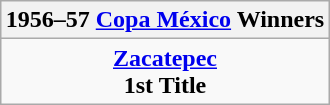<table class="wikitable" style="text-align: center; margin: 0 auto;">
<tr>
<th>1956–57 <a href='#'>Copa México</a> Winners</th>
</tr>
<tr>
<td><strong><a href='#'>Zacatepec</a></strong><br><strong>1st Title</strong></td>
</tr>
</table>
